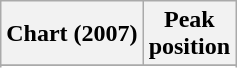<table class="wikitable sortable plainrowheaders">
<tr>
<th>Chart (2007)</th>
<th>Peak<br>position</th>
</tr>
<tr>
</tr>
<tr>
</tr>
<tr>
</tr>
<tr>
</tr>
</table>
